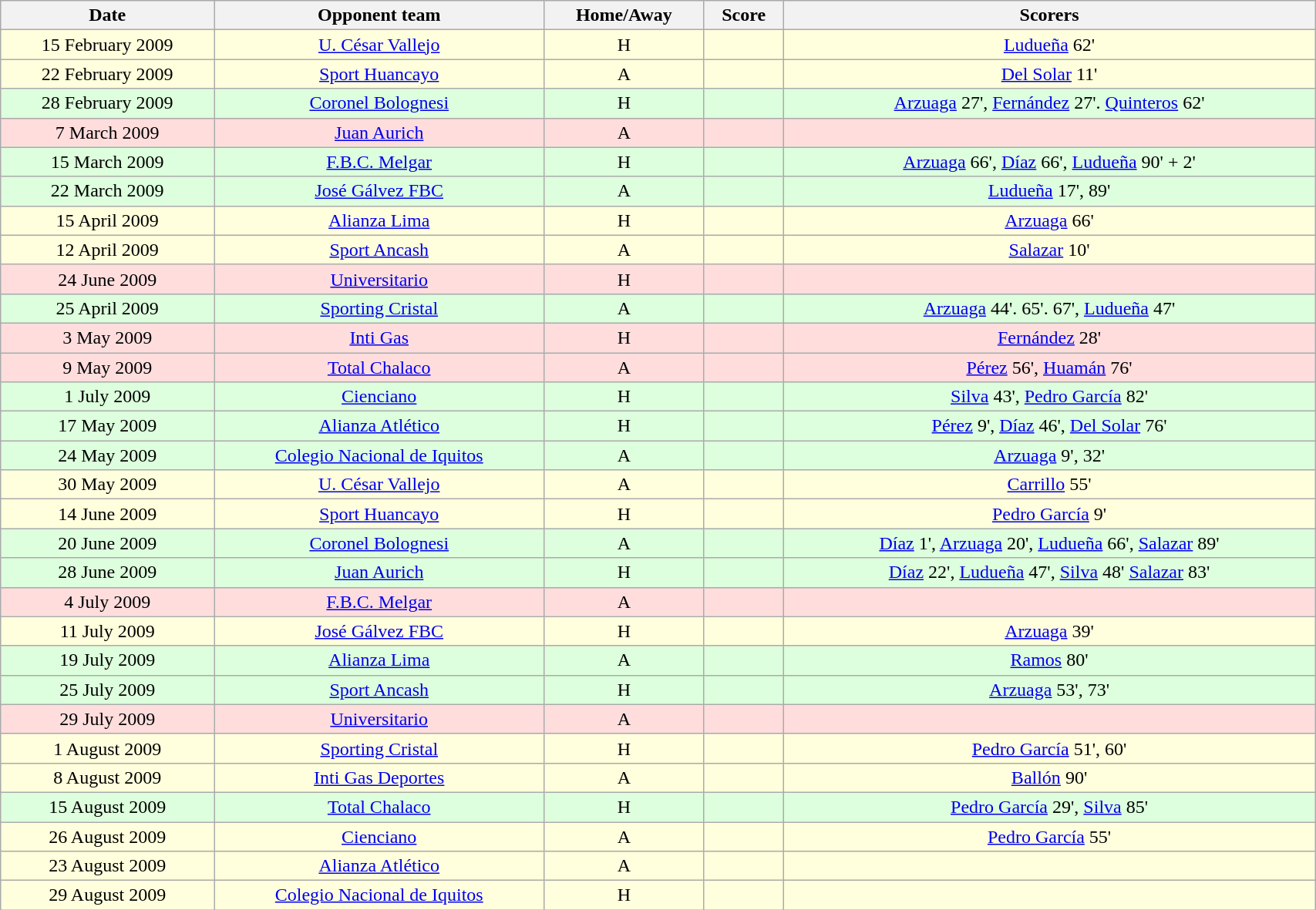<table class="wikitable" width=90%>
<tr>
<th>Date</th>
<th>Opponent team</th>
<th>Home/Away</th>
<th>Score</th>
<th>Scorers</th>
</tr>
<tr bgcolor="#ffffdd">
<td style="text-align: center">15 February 2009</td>
<td style="text-align: center"><a href='#'>U. César Vallejo</a></td>
<td style="text-align: center">H</td>
<td style="text-align: center"></td>
<td style="text-align: center"><a href='#'>Ludueña</a> 62'</td>
</tr>
<tr bgcolor="#ffffdd">
<td style="text-align: center">22 February 2009</td>
<td style="text-align: center"><a href='#'>Sport Huancayo</a></td>
<td style="text-align: center">A</td>
<td style="text-align: center"></td>
<td style="text-align: center"><a href='#'>Del Solar</a> 11'</td>
</tr>
<tr bgcolor="#ddffdd">
<td style="text-align: center">28 February 2009</td>
<td style="text-align: center"><a href='#'>Coronel Bolognesi</a></td>
<td style="text-align: center">H</td>
<td style="text-align: center"></td>
<td style="text-align: center"><a href='#'>Arzuaga</a> 27', <a href='#'>Fernández</a> 27'. <a href='#'>Quinteros</a> 62'</td>
</tr>
<tr bgcolor="#ffdddd">
<td style="text-align: center">7 March 2009</td>
<td style="text-align: center"><a href='#'>Juan Aurich</a></td>
<td style="text-align: center">A</td>
<td style="text-align: center"></td>
<td style="text-align: center"></td>
</tr>
<tr bgcolor="#ddffdd">
<td style="text-align: center">15 March 2009</td>
<td style="text-align: center"><a href='#'>F.B.C. Melgar</a></td>
<td style="text-align: center">H</td>
<td style="text-align: center"></td>
<td style="text-align: center"><a href='#'>Arzuaga</a> 66', <a href='#'>Díaz</a> 66', <a href='#'>Ludueña</a> 90' + 2'</td>
</tr>
<tr bgcolor="#ddffdd">
<td style="text-align: center">22 March 2009</td>
<td style="text-align: center"><a href='#'>José Gálvez FBC</a></td>
<td style="text-align: center">A</td>
<td style="text-align: center"></td>
<td style="text-align: center"><a href='#'>Ludueña</a> 17', 89'</td>
</tr>
<tr bgcolor="#ffffdd">
<td style="text-align: center">15 April 2009</td>
<td style="text-align: center"><a href='#'>Alianza Lima</a></td>
<td style="text-align: center">H</td>
<td style="text-align: center"></td>
<td style="text-align: center"><a href='#'>Arzuaga</a> 66'</td>
</tr>
<tr bgcolor="#ffffdd">
<td style="text-align: center">12 April 2009</td>
<td style="text-align: center"><a href='#'>Sport Ancash</a></td>
<td style="text-align: center">A</td>
<td style="text-align: center"></td>
<td style="text-align: center"><a href='#'>Salazar</a> 10'</td>
</tr>
<tr bgcolor="#ffdddd">
<td style="text-align: center">24 June 2009</td>
<td style="text-align: center"><a href='#'>Universitario</a></td>
<td style="text-align: center">H</td>
<td style="text-align: center"></td>
<td style="text-align: center"></td>
</tr>
<tr bgcolor="#ddffdd">
<td style="text-align: center">25 April 2009</td>
<td style="text-align: center"><a href='#'>Sporting Cristal</a></td>
<td style="text-align: center">A</td>
<td style="text-align: center"></td>
<td style="text-align: center"><a href='#'>Arzuaga</a> 44'. 65'. 67', <a href='#'>Ludueña</a> 47'</td>
</tr>
<tr bgcolor="#ffdddd">
<td style="text-align: center">3 May 2009</td>
<td style="text-align: center"><a href='#'>Inti Gas</a></td>
<td style="text-align: center">H</td>
<td style="text-align: center"></td>
<td style="text-align: center"><a href='#'>Fernández</a> 28'</td>
</tr>
<tr bgcolor="#ffdddd">
<td style="text-align: center">9 May 2009</td>
<td style="text-align: center"><a href='#'>Total Chalaco</a></td>
<td style="text-align: center">A</td>
<td style="text-align: center"></td>
<td style="text-align: center"><a href='#'>Pérez</a> 56', <a href='#'>Huamán</a> 76'</td>
</tr>
<tr bgcolor="#ddffdd">
<td style="text-align: center">1 July 2009</td>
<td style="text-align: center"><a href='#'>Cienciano</a></td>
<td style="text-align: center">H</td>
<td style="text-align: center"></td>
<td style="text-align: center"><a href='#'>Silva</a> 43', <a href='#'>Pedro García</a> 82'</td>
</tr>
<tr bgcolor="#ddffdd">
<td style="text-align: center">17 May 2009</td>
<td style="text-align: center"><a href='#'>Alianza Atlético</a></td>
<td style="text-align: center">H</td>
<td style="text-align: center"></td>
<td style="text-align: center"><a href='#'>Pérez</a> 9', <a href='#'>Díaz</a> 46', <a href='#'>Del Solar</a> 76'</td>
</tr>
<tr bgcolor="#ddffdd">
<td style="text-align: center">24 May 2009</td>
<td style="text-align: center"><a href='#'>Colegio Nacional de Iquitos</a></td>
<td style="text-align: center">A</td>
<td style="text-align: center"></td>
<td style="text-align: center"><a href='#'>Arzuaga</a> 9', 32'</td>
</tr>
<tr bgcolor="#ffffdd">
<td style="text-align: center">30 May 2009</td>
<td style="text-align: center"><a href='#'>U. César Vallejo</a></td>
<td style="text-align: center">A</td>
<td style="text-align: center"></td>
<td style="text-align: center"><a href='#'>Carrillo</a> 55'</td>
</tr>
<tr bgcolor="#ffffdd">
<td style="text-align: center">14 June 2009</td>
<td style="text-align: center"><a href='#'>Sport Huancayo</a></td>
<td style="text-align: center">H</td>
<td style="text-align: center"></td>
<td style="text-align: center"><a href='#'>Pedro García</a> 9'</td>
</tr>
<tr bgcolor="#ddffdd">
<td style="text-align: center">20 June 2009</td>
<td style="text-align: center"><a href='#'>Coronel Bolognesi</a></td>
<td style="text-align: center">A</td>
<td style="text-align: center"></td>
<td style="text-align: center"><a href='#'>Díaz</a> 1', <a href='#'>Arzuaga</a> 20', <a href='#'>Ludueña</a> 66', <a href='#'>Salazar</a> 89'</td>
</tr>
<tr bgcolor="#ddffdd">
<td style="text-align: center">28 June 2009</td>
<td style="text-align: center"><a href='#'>Juan Aurich</a></td>
<td style="text-align: center">H</td>
<td style="text-align: center"></td>
<td style="text-align: center"><a href='#'>Díaz</a> 22', <a href='#'>Ludueña</a> 47', <a href='#'>Silva</a> 48' <a href='#'>Salazar</a> 83'</td>
</tr>
<tr bgcolor="#ffdddd">
<td style="text-align: center">4 July 2009</td>
<td style="text-align: center"><a href='#'>F.B.C. Melgar</a></td>
<td style="text-align: center">A</td>
<td style="text-align: center"></td>
<td style="text-align: center"></td>
</tr>
<tr bgcolor="#ffffdd">
<td style="text-align: center">11 July 2009</td>
<td style="text-align: center"><a href='#'>José Gálvez FBC</a></td>
<td style="text-align: center">H</td>
<td style="text-align: center"></td>
<td style="text-align: center"><a href='#'>Arzuaga</a> 39'</td>
</tr>
<tr bgcolor="#ddffdd">
<td style="text-align: center">19 July 2009</td>
<td style="text-align: center"><a href='#'>Alianza Lima</a></td>
<td style="text-align: center">A</td>
<td style="text-align: center"></td>
<td style="text-align: center"><a href='#'>Ramos</a> 80'</td>
</tr>
<tr bgcolor="#ddffdd">
<td style="text-align: center">25 July 2009</td>
<td style="text-align: center"><a href='#'>Sport Ancash</a></td>
<td style="text-align: center">H</td>
<td style="text-align: center"></td>
<td style="text-align: center"><a href='#'>Arzuaga</a> 53', 73'</td>
</tr>
<tr bgcolor="#ffdddd">
<td style="text-align: center">29 July 2009</td>
<td style="text-align: center"><a href='#'>Universitario</a></td>
<td style="text-align: center">A</td>
<td style="text-align: center"></td>
<td style="text-align: center"></td>
</tr>
<tr bgcolor="#ffffdd">
<td style="text-align: center">1 August 2009</td>
<td style="text-align: center"><a href='#'>Sporting Cristal</a></td>
<td style="text-align: center">H</td>
<td style="text-align: center"></td>
<td style="text-align: center"><a href='#'>Pedro García</a> 51', 60'</td>
</tr>
<tr bgcolor="#ffffdd">
<td style="text-align: center">8 August 2009</td>
<td style="text-align: center"><a href='#'>Inti Gas Deportes</a></td>
<td style="text-align: center">A</td>
<td style="text-align: center"></td>
<td style="text-align: center"><a href='#'>Ballón</a> 90'</td>
</tr>
<tr bgcolor="#ddffdd">
<td style="text-align: center">15 August 2009</td>
<td style="text-align: center"><a href='#'>Total Chalaco</a></td>
<td style="text-align: center">H</td>
<td style="text-align: center"></td>
<td style="text-align: center"><a href='#'>Pedro García</a> 29', <a href='#'>Silva</a> 85'</td>
</tr>
<tr bgcolor="#ffffdd">
<td style="text-align: center">26 August 2009</td>
<td style="text-align: center"><a href='#'>Cienciano</a></td>
<td style="text-align: center">A</td>
<td style="text-align: center"></td>
<td style="text-align: center"><a href='#'>Pedro García</a> 55'</td>
</tr>
<tr bgcolor="#ffffdd">
<td style="text-align: center">23 August 2009</td>
<td style="text-align: center"><a href='#'>Alianza Atlético</a></td>
<td style="text-align: center">A</td>
<td style="text-align: center"></td>
<td style="text-align: center"></td>
</tr>
<tr bgcolor="#ffffdd">
<td style="text-align: center">29 August 2009</td>
<td style="text-align: center"><a href='#'>Colegio Nacional de Iquitos</a></td>
<td style="text-align: center">H</td>
<td style="text-align: center"></td>
<td style="text-align: center"></td>
</tr>
</table>
